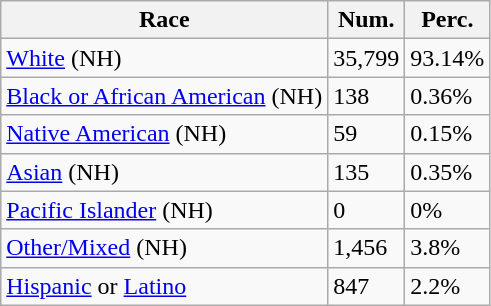<table class="wikitable">
<tr>
<th>Race</th>
<th>Num.</th>
<th>Perc.</th>
</tr>
<tr>
<td><a href='#'>White</a> (NH)</td>
<td>35,799</td>
<td>93.14%</td>
</tr>
<tr>
<td><a href='#'>Black or African American</a> (NH)</td>
<td>138</td>
<td>0.36%</td>
</tr>
<tr>
<td><a href='#'>Native American</a> (NH)</td>
<td>59</td>
<td>0.15%</td>
</tr>
<tr>
<td><a href='#'>Asian</a> (NH)</td>
<td>135</td>
<td>0.35%</td>
</tr>
<tr>
<td><a href='#'>Pacific Islander</a> (NH)</td>
<td>0</td>
<td>0%</td>
</tr>
<tr>
<td><a href='#'>Other/Mixed</a> (NH)</td>
<td>1,456</td>
<td>3.8%</td>
</tr>
<tr>
<td><a href='#'>Hispanic</a> or <a href='#'>Latino</a></td>
<td>847</td>
<td>2.2%</td>
</tr>
</table>
